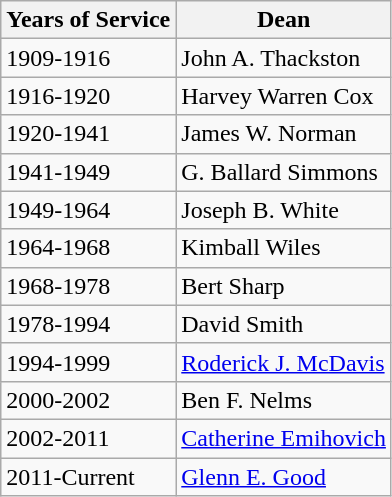<table class="wikitable">
<tr>
<th>Years of Service</th>
<th>Dean</th>
</tr>
<tr>
<td>1909-1916</td>
<td>John A. Thackston</td>
</tr>
<tr>
<td>1916-1920</td>
<td>Harvey Warren Cox</td>
</tr>
<tr>
<td>1920-1941</td>
<td>James W. Norman</td>
</tr>
<tr>
<td>1941-1949</td>
<td>G. Ballard Simmons</td>
</tr>
<tr>
<td>1949-1964</td>
<td>Joseph B. White</td>
</tr>
<tr>
<td>1964-1968</td>
<td>Kimball Wiles</td>
</tr>
<tr>
<td>1968-1978</td>
<td>Bert Sharp</td>
</tr>
<tr>
<td>1978-1994</td>
<td>David Smith</td>
</tr>
<tr>
<td>1994-1999</td>
<td><a href='#'>Roderick J. McDavis</a></td>
</tr>
<tr>
<td>2000-2002</td>
<td>Ben F. Nelms</td>
</tr>
<tr>
<td>2002-2011</td>
<td><a href='#'>Catherine Emihovich</a></td>
</tr>
<tr>
<td>2011-Current</td>
<td><a href='#'>Glenn E. Good</a></td>
</tr>
</table>
